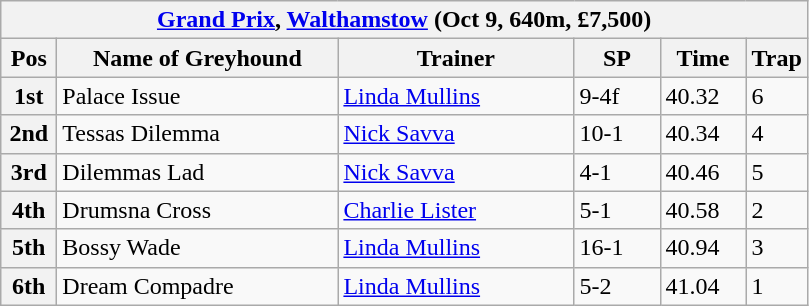<table class="wikitable">
<tr>
<th colspan="6"><a href='#'>Grand Prix</a>, <a href='#'>Walthamstow</a> (Oct 9, 640m, £7,500)</th>
</tr>
<tr>
<th width=30>Pos</th>
<th width=180>Name of Greyhound</th>
<th width=150>Trainer</th>
<th width=50>SP</th>
<th width=50>Time</th>
<th width=30>Trap</th>
</tr>
<tr>
<th>1st</th>
<td>Palace Issue</td>
<td><a href='#'>Linda Mullins</a></td>
<td>9-4f</td>
<td>40.32</td>
<td>6</td>
</tr>
<tr>
<th>2nd</th>
<td>Tessas Dilemma</td>
<td><a href='#'>Nick Savva</a></td>
<td>10-1</td>
<td>40.34</td>
<td>4</td>
</tr>
<tr>
<th>3rd</th>
<td>Dilemmas Lad</td>
<td><a href='#'>Nick Savva</a></td>
<td>4-1</td>
<td>40.46</td>
<td>5</td>
</tr>
<tr>
<th>4th</th>
<td>Drumsna Cross</td>
<td><a href='#'>Charlie Lister</a></td>
<td>5-1</td>
<td>40.58</td>
<td>2</td>
</tr>
<tr>
<th>5th</th>
<td>Bossy Wade</td>
<td><a href='#'>Linda Mullins</a></td>
<td>16-1</td>
<td>40.94</td>
<td>3</td>
</tr>
<tr>
<th>6th</th>
<td>Dream Compadre</td>
<td><a href='#'>Linda Mullins</a></td>
<td>5-2</td>
<td>41.04</td>
<td>1</td>
</tr>
</table>
